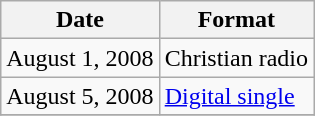<table class="wikitable sortable plainrowheaders">
<tr>
<th scope="col">Date</th>
<th scope="col">Format</th>
</tr>
<tr>
<td>August 1, 2008</td>
<td>Christian radio</td>
</tr>
<tr>
<td>August 5, 2008</td>
<td><a href='#'>Digital single</a></td>
</tr>
<tr>
</tr>
</table>
